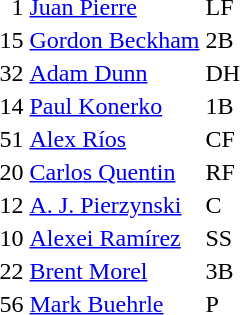<table>
<tr>
<td>  1</td>
<td><a href='#'>Juan Pierre</a></td>
<td>LF</td>
</tr>
<tr>
<td>15</td>
<td><a href='#'>Gordon Beckham</a></td>
<td>2B</td>
</tr>
<tr>
<td>32</td>
<td><a href='#'>Adam Dunn</a></td>
<td>DH</td>
</tr>
<tr>
<td>14</td>
<td><a href='#'>Paul Konerko</a></td>
<td>1B</td>
</tr>
<tr>
<td>51</td>
<td><a href='#'>Alex Ríos</a></td>
<td>CF</td>
</tr>
<tr>
<td>20</td>
<td><a href='#'>Carlos Quentin</a></td>
<td>RF</td>
</tr>
<tr>
<td>12</td>
<td><a href='#'>A. J. Pierzynski</a></td>
<td>C</td>
</tr>
<tr>
<td>10</td>
<td><a href='#'>Alexei Ramírez</a></td>
<td>SS</td>
</tr>
<tr>
<td>22</td>
<td><a href='#'>Brent Morel</a></td>
<td>3B</td>
</tr>
<tr>
<td>56</td>
<td><a href='#'>Mark Buehrle</a></td>
<td>P</td>
</tr>
<tr>
</tr>
</table>
